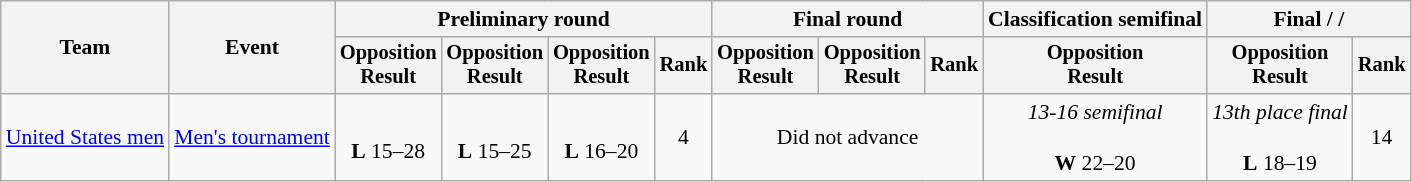<table class=wikitable style=font-size:90%>
<tr>
<th rowspan=2>Team</th>
<th rowspan=2>Event</th>
<th colspan=4>Preliminary round</th>
<th colspan=3>Final round</th>
<th>Classification semifinal</th>
<th colspan=2>Final /  / </th>
</tr>
<tr style=font-size:95%>
<th>Opposition<br>Result</th>
<th>Opposition<br>Result</th>
<th>Opposition<br>Result</th>
<th>Rank</th>
<th>Opposition<br>Result</th>
<th>Opposition<br>Result</th>
<th>Rank</th>
<th>Opposition<br>Result</th>
<th>Opposition<br>Result</th>
<th>Rank</th>
</tr>
<tr align=center>
<td align=left><a href='#'>United States men</a></td>
<td align=left><a href='#'>Men's tournament</a></td>
<td><br><strong>L</strong> 15–28</td>
<td><br><strong>L</strong> 15–25</td>
<td><br><strong>L</strong> 16–20</td>
<td>4</td>
<td colspan=3>Did not advance</td>
<td><em>13-16 semifinal</em><br><br><strong>W</strong> 22–20</td>
<td><em>13th place final</em><br><br><strong>L</strong> 18–19</td>
<td>14</td>
</tr>
</table>
